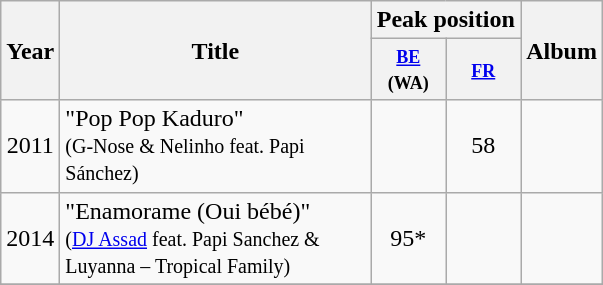<table class="wikitable" style=text-align:center;>
<tr>
<th rowspan="2" width="3">Year</th>
<th width="200" rowspan="2">Title</th>
<th colspan="2">Peak position</th>
<th rowspan="2">Album</th>
</tr>
<tr ---->
<th style="width:3em;font-size:90%"><small><a href='#'>BE</a> <br>(WA)</small> <br> </th>
<th style="width:3em;font-size:90%"><small><a href='#'>FR</a></small>  <br> </th>
</tr>
<tr ---->
<td rowspan="1">2011</td>
<td align="left">"Pop Pop Kaduro" <br><small>(G-Nose & Nelinho feat. Papi Sánchez)</small></td>
<td align="center"></td>
<td align="center">58</td>
<td></td>
</tr>
<tr ---->
<td rowspan="1">2014</td>
<td align="left">"Enamorame (Oui bébé)" <br><small>(<a href='#'>DJ Assad</a> feat. Papi Sanchez & Luyanna – Tropical Family)</small></td>
<td align="center">95*</td>
<td align="center"></td>
<td></td>
</tr>
<tr ---->
</tr>
</table>
